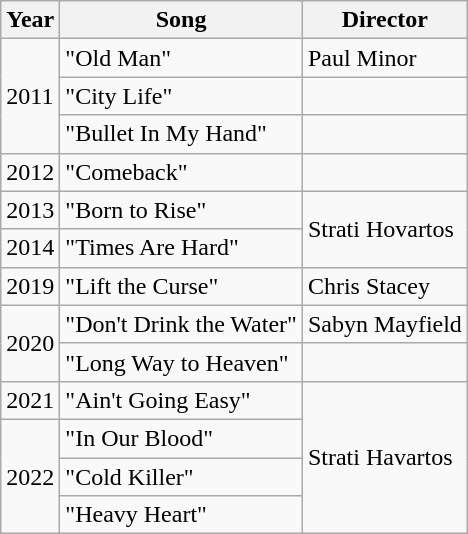<table class="wikitable">
<tr>
<th>Year</th>
<th>Song</th>
<th>Director</th>
</tr>
<tr>
<td rowspan="3">2011</td>
<td>"Old Man"</td>
<td>Paul Minor</td>
</tr>
<tr>
<td>"City Life"</td>
<td></td>
</tr>
<tr>
<td>"Bullet In My Hand"</td>
<td></td>
</tr>
<tr>
<td>2012</td>
<td>"Comeback"</td>
<td></td>
</tr>
<tr>
<td>2013</td>
<td>"Born to Rise"</td>
<td rowspan="2">Strati Hovartos</td>
</tr>
<tr>
<td>2014</td>
<td>"Times Are Hard"</td>
</tr>
<tr>
<td>2019</td>
<td>"Lift the Curse"</td>
<td>Chris Stacey</td>
</tr>
<tr>
<td rowspan="2">2020</td>
<td>"Don't Drink the Water"</td>
<td>Sabyn Mayfield</td>
</tr>
<tr>
<td>"Long Way to Heaven"</td>
<td></td>
</tr>
<tr>
<td>2021</td>
<td>"Ain't Going Easy"</td>
<td rowspan="4">Strati Havartos</td>
</tr>
<tr>
<td rowspan="3">2022</td>
<td>"In Our Blood"</td>
</tr>
<tr>
<td>"Cold Killer"</td>
</tr>
<tr>
<td>"Heavy Heart"</td>
</tr>
</table>
